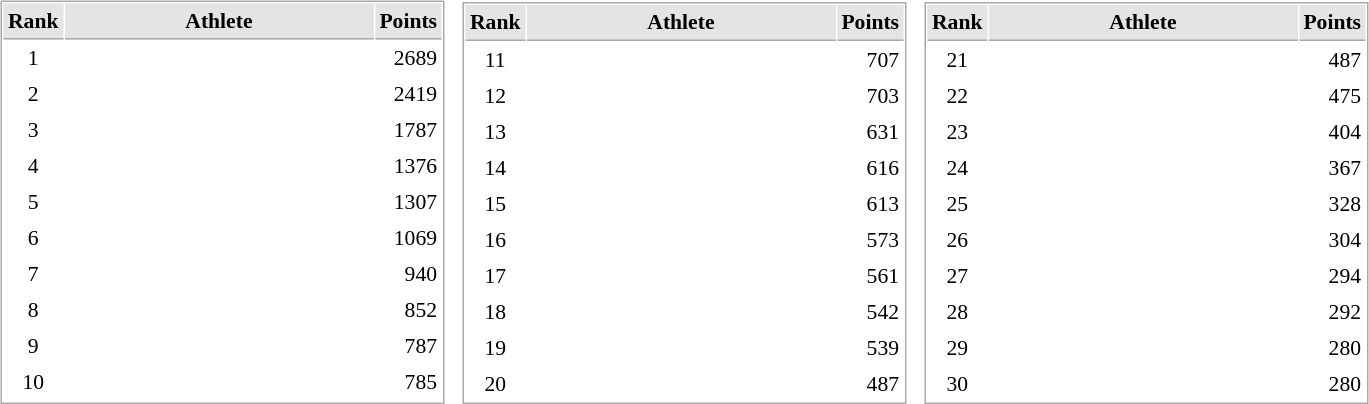<table border="0" cellspacing="10">
<tr>
<td><br><table cellspacing="1" cellpadding="3" style="border:1px solid #AAAAAA;font-size:90%">
<tr bgcolor="#E4E4E4">
<th style="border-bottom:1px solid #AAAAAA" width=10>Rank</th>
<th style="border-bottom:1px solid #AAAAAA" width=200>Athlete</th>
<th style="border-bottom:1px solid #AAAAAA" width=20 align=right>Points</th>
</tr>
<tr align="center">
<td>1</td>
<td align="left"><strong></strong></td>
<td align=right>2689</td>
</tr>
<tr align="center">
<td>2</td>
<td align="left"></td>
<td align=right>2419</td>
</tr>
<tr align="center">
<td>3</td>
<td align="left"></td>
<td align=right>1787</td>
</tr>
<tr align="center">
<td>4</td>
<td align="left"></td>
<td align=right>1376</td>
</tr>
<tr align="center">
<td>5</td>
<td align="left"></td>
<td align=right>1307</td>
</tr>
<tr align="center">
<td>6</td>
<td align="left"></td>
<td align=right>1069</td>
</tr>
<tr align="center">
<td>7</td>
<td align="left"></td>
<td align=right>940</td>
</tr>
<tr align="center">
<td>8</td>
<td align="left"></td>
<td align=right>852</td>
</tr>
<tr align="center">
<td>9</td>
<td align="left"></td>
<td align=right>787</td>
</tr>
<tr align="center">
<td>10</td>
<td align="left"></td>
<td align=right>785</td>
</tr>
<tr align="center">
</tr>
</table>
</td>
<td><br><table cellspacing="1" cellpadding="3" style="border:1px solid #AAAAAA;font-size:90%">
<tr bgcolor="#E4E4E4">
<th style="border-bottom:1px solid #AAAAAA" width=10>Rank</th>
<th style="border-bottom:1px solid #AAAAAA" width=200>Athlete</th>
<th style="border-bottom:1px solid #AAAAAA" width=20 align=right>Points</th>
</tr>
<tr align="center">
<td>11</td>
<td align="left"></td>
<td align=right>707</td>
</tr>
<tr align="center">
<td>12</td>
<td align="left"></td>
<td align=right>703</td>
</tr>
<tr align="center">
<td>13</td>
<td align="left"></td>
<td align=right>631</td>
</tr>
<tr align="center">
<td>14</td>
<td align="left"></td>
<td align=right>616</td>
</tr>
<tr align="center">
<td>15</td>
<td align="left"></td>
<td align=right>613</td>
</tr>
<tr align="center">
<td>16</td>
<td align="left"></td>
<td align=right>573</td>
</tr>
<tr align="center">
<td>17</td>
<td align="left"></td>
<td align=right>561</td>
</tr>
<tr align="center">
<td>18</td>
<td align="left"></td>
<td align=right>542</td>
</tr>
<tr align="center">
<td>19</td>
<td align="left"></td>
<td align=right>539</td>
</tr>
<tr align="center">
<td>20</td>
<td align="left"></td>
<td align=right>487</td>
</tr>
</table>
</td>
<td><br><table cellspacing="1" cellpadding="3" style="border:1px solid #AAAAAA;font-size:90%">
<tr bgcolor="#E4E4E4">
<th style="border-bottom:1px solid #AAAAAA" width=10>Rank</th>
<th style="border-bottom:1px solid #AAAAAA" width=200>Athlete</th>
<th style="border-bottom:1px solid #AAAAAA" width=20 align=right>Points</th>
</tr>
<tr align="center">
<td>21</td>
<td align="left"></td>
<td align=right>487</td>
</tr>
<tr align="center">
<td>22</td>
<td align="left"></td>
<td align=right>475</td>
</tr>
<tr align="center">
<td>23</td>
<td align="left"></td>
<td align=right>404</td>
</tr>
<tr align="center">
<td>24</td>
<td align="left"></td>
<td align=right>367</td>
</tr>
<tr align="center">
<td>25</td>
<td align="left"></td>
<td align=right>328</td>
</tr>
<tr align="center">
<td>26</td>
<td align="left"></td>
<td align=right>304</td>
</tr>
<tr align="center">
<td>27</td>
<td align="left"></td>
<td align=right>294</td>
</tr>
<tr align="center">
<td>28</td>
<td align="left"></td>
<td align=right>292</td>
</tr>
<tr align="center">
<td>29</td>
<td align="left"></td>
<td align=right>280</td>
</tr>
<tr align="center">
<td>30</td>
<td align="left"></td>
<td align=right>280</td>
</tr>
</table>
</td>
</tr>
</table>
